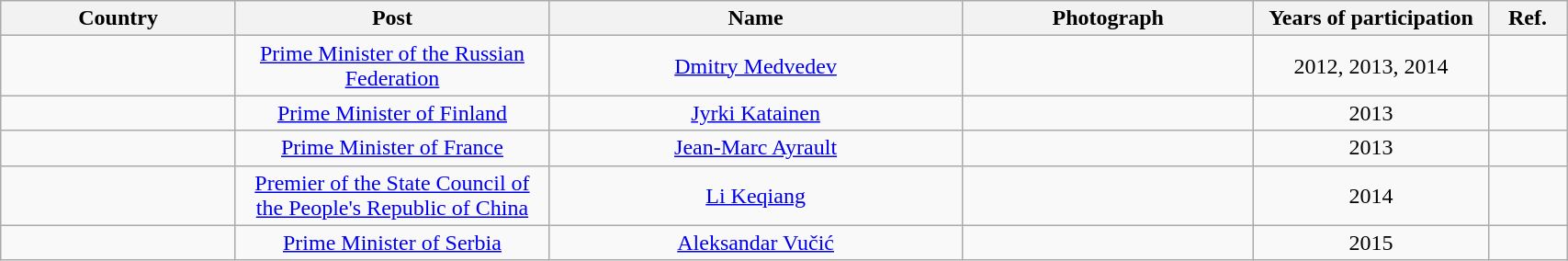<table class="wikitable sortable"  style="text-align:center; width:90%;">
<tr>
<th style="width:15%;">Country</th>
<th style="width:20%;">Post</th>
<th>Name</th>
<th>Photograph</th>
<th style="width:15%;">Years of participation</th>
<th style="width:5%;">Ref.</th>
</tr>
<tr>
<td></td>
<td><a href='#'>Prime Minister of the Russian Federation</a></td>
<td><a href='#'>Dmitry Medvedev</a></td>
<td></td>
<td>2012, 2013, 2014</td>
<td></td>
</tr>
<tr>
<td></td>
<td><a href='#'>Prime Minister of Finland</a></td>
<td><a href='#'>Jyrki Katainen</a></td>
<td></td>
<td>2013</td>
<td></td>
</tr>
<tr>
<td></td>
<td><a href='#'>Prime Minister of France</a></td>
<td><a href='#'>Jean-Marc Ayrault</a></td>
<td></td>
<td>2013</td>
<td></td>
</tr>
<tr>
<td></td>
<td><a href='#'>Premier of the State Council of the People's Republic of China</a></td>
<td><a href='#'>Li Keqiang</a></td>
<td></td>
<td>2014</td>
<td></td>
</tr>
<tr>
<td></td>
<td><a href='#'>Prime Minister of Serbia</a></td>
<td><a href='#'>Aleksandar Vučić</a></td>
<td></td>
<td>2015</td>
<td></td>
</tr>
</table>
